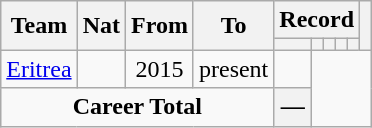<table class="wikitable" style="text-align: center">
<tr>
<th rowspan="2">Team</th>
<th rowspan="2">Nat</th>
<th rowspan="2">From</th>
<th rowspan="2">To</th>
<th colspan="5">Record</th>
<th rowspan=2></th>
</tr>
<tr>
<th></th>
<th></th>
<th></th>
<th></th>
<th></th>
</tr>
<tr>
<td align="left"><a href='#'>Eritrea</a></td>
<td align="center"></td>
<td align="center">2015</td>
<td align="center">present<br></td>
<td></td>
</tr>
<tr>
<td colspan=4><strong>Career Total</strong><br></td>
<th>—</th>
</tr>
</table>
